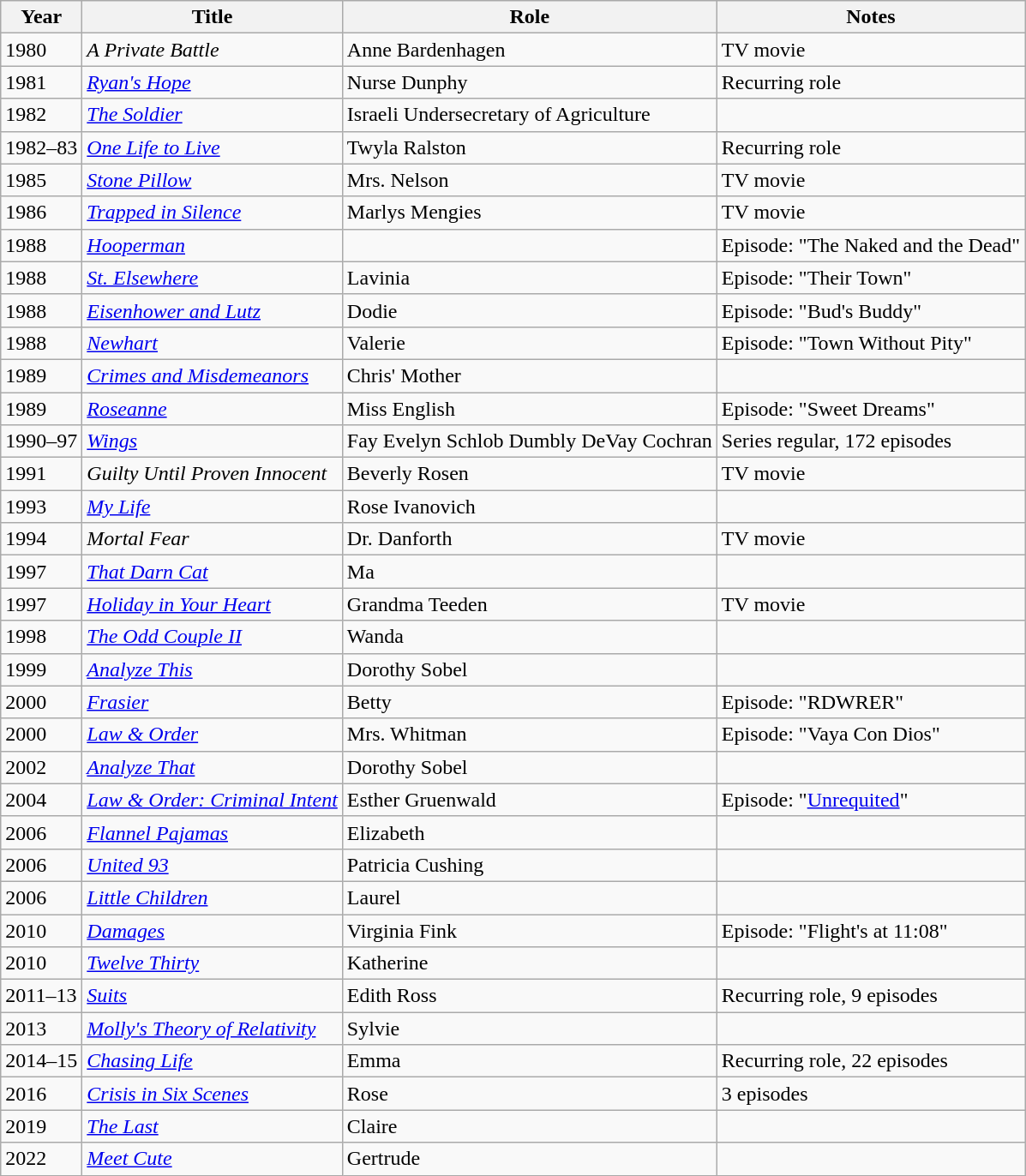<table class="wikitable sortable">
<tr>
<th>Year</th>
<th>Title</th>
<th>Role</th>
<th class="unsortable">Notes</th>
</tr>
<tr>
<td>1980</td>
<td><em>A Private Battle</em></td>
<td>Anne Bardenhagen</td>
<td>TV movie</td>
</tr>
<tr>
<td>1981</td>
<td><em><a href='#'>Ryan's Hope</a></em></td>
<td>Nurse Dunphy</td>
<td>Recurring role</td>
</tr>
<tr>
<td>1982</td>
<td><em><a href='#'>The Soldier</a></em></td>
<td>Israeli Undersecretary of Agriculture</td>
<td></td>
</tr>
<tr>
<td>1982–83</td>
<td><em><a href='#'>One Life to Live</a></em></td>
<td>Twyla Ralston</td>
<td>Recurring role</td>
</tr>
<tr>
<td>1985</td>
<td><em><a href='#'>Stone Pillow</a></em></td>
<td>Mrs. Nelson</td>
<td>TV movie</td>
</tr>
<tr>
<td>1986</td>
<td><em><a href='#'>Trapped in Silence</a></em></td>
<td>Marlys Mengies</td>
<td>TV movie</td>
</tr>
<tr>
<td>1988</td>
<td><em><a href='#'>Hooperman</a></em></td>
<td></td>
<td>Episode: "The Naked and the Dead"</td>
</tr>
<tr>
<td>1988</td>
<td><em><a href='#'>St. Elsewhere</a></em></td>
<td>Lavinia</td>
<td>Episode: "Their Town"</td>
</tr>
<tr>
<td>1988</td>
<td><em><a href='#'>Eisenhower and Lutz</a></em></td>
<td>Dodie</td>
<td>Episode: "Bud's Buddy"</td>
</tr>
<tr>
<td>1988</td>
<td><em><a href='#'>Newhart</a></em></td>
<td>Valerie</td>
<td>Episode: "Town Without Pity"</td>
</tr>
<tr>
<td>1989</td>
<td><em><a href='#'>Crimes and Misdemeanors</a></em></td>
<td>Chris' Mother</td>
<td></td>
</tr>
<tr>
<td>1989</td>
<td><em><a href='#'>Roseanne</a></em></td>
<td>Miss English</td>
<td>Episode: "Sweet Dreams"</td>
</tr>
<tr>
<td>1990–97</td>
<td><em><a href='#'>Wings</a></em></td>
<td>Fay Evelyn Schlob Dumbly DeVay Cochran</td>
<td>Series regular, 172 episodes</td>
</tr>
<tr>
<td>1991</td>
<td><em>Guilty Until Proven Innocent</em></td>
<td>Beverly Rosen</td>
<td>TV movie</td>
</tr>
<tr>
<td>1993</td>
<td><em><a href='#'>My Life</a></em></td>
<td>Rose Ivanovich</td>
<td></td>
</tr>
<tr>
<td>1994</td>
<td><em>Mortal Fear</em></td>
<td>Dr. Danforth</td>
<td>TV movie</td>
</tr>
<tr>
<td>1997</td>
<td><em><a href='#'>That Darn Cat</a></em></td>
<td>Ma</td>
<td></td>
</tr>
<tr>
<td>1997</td>
<td><em><a href='#'>Holiday in Your Heart</a></em></td>
<td>Grandma Teeden</td>
<td>TV movie</td>
</tr>
<tr>
<td>1998</td>
<td><em><a href='#'>The Odd Couple II</a></em></td>
<td>Wanda</td>
<td></td>
</tr>
<tr>
<td>1999</td>
<td><em><a href='#'>Analyze This</a></em></td>
<td>Dorothy Sobel</td>
<td></td>
</tr>
<tr>
<td>2000</td>
<td><em><a href='#'>Frasier</a></em></td>
<td>Betty</td>
<td>Episode: "RDWRER"</td>
</tr>
<tr>
<td>2000</td>
<td><em><a href='#'>Law & Order</a></em></td>
<td>Mrs. Whitman</td>
<td>Episode: "Vaya Con Dios"</td>
</tr>
<tr>
<td>2002</td>
<td><em><a href='#'>Analyze That</a></em></td>
<td>Dorothy Sobel</td>
<td></td>
</tr>
<tr>
<td>2004</td>
<td><em><a href='#'>Law & Order: Criminal Intent</a></em></td>
<td>Esther Gruenwald</td>
<td>Episode: "<a href='#'>Unrequited</a>"</td>
</tr>
<tr>
<td>2006</td>
<td><em><a href='#'>Flannel Pajamas</a></em></td>
<td>Elizabeth</td>
<td></td>
</tr>
<tr>
<td>2006</td>
<td><em><a href='#'>United 93</a></em></td>
<td>Patricia Cushing</td>
<td></td>
</tr>
<tr>
<td>2006</td>
<td><em><a href='#'>Little Children</a></em></td>
<td>Laurel</td>
<td></td>
</tr>
<tr>
<td>2010</td>
<td><em><a href='#'>Damages</a></em></td>
<td>Virginia Fink</td>
<td>Episode: "Flight's at 11:08"</td>
</tr>
<tr>
<td>2010</td>
<td><em><a href='#'>Twelve Thirty</a></em></td>
<td>Katherine</td>
<td></td>
</tr>
<tr>
<td>2011–13</td>
<td><em><a href='#'>Suits</a></em></td>
<td>Edith Ross</td>
<td>Recurring role, 9 episodes</td>
</tr>
<tr>
<td>2013</td>
<td><em><a href='#'>Molly's Theory of Relativity</a></em></td>
<td>Sylvie</td>
<td></td>
</tr>
<tr>
<td>2014–15</td>
<td><em><a href='#'>Chasing Life</a></em></td>
<td>Emma</td>
<td>Recurring role, 22 episodes</td>
</tr>
<tr>
<td>2016</td>
<td><em><a href='#'>Crisis in Six Scenes</a></em></td>
<td>Rose</td>
<td>3 episodes</td>
</tr>
<tr>
<td>2019</td>
<td><em><a href='#'>The Last</a></em></td>
<td>Claire</td>
<td></td>
</tr>
<tr>
<td>2022</td>
<td><em><a href='#'>Meet Cute</a></em></td>
<td>Gertrude</td>
<td></td>
</tr>
</table>
